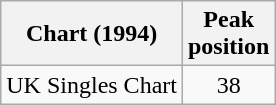<table class="wikitable sortable">
<tr>
<th>Chart (1994)</th>
<th>Peak<br>position</th>
</tr>
<tr>
<td align="left">UK Singles Chart</td>
<td style="text-align:center;">38</td>
</tr>
</table>
